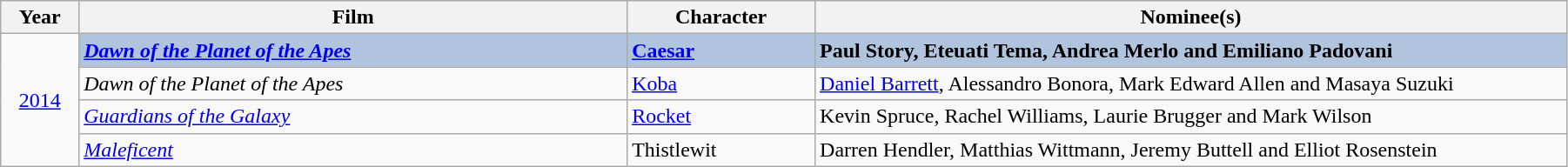<table class="wikitable" width="95%" cellpadding="5">
<tr>
<th width="5%">Year</th>
<th width="35%">Film</th>
<th width="12%">Character</th>
<th width="50%">Nominee(s)</th>
</tr>
<tr>
<td rowspan="4" style="text-align:center;"><a href='#'>2014</a><br></td>
<td style="background:#B0C4DE;"><strong><em><a href='#'>Dawn of the Planet of the Apes</a></em></strong></td>
<td style="background:#B0C4DE;"><strong><a href='#'>Caesar</a></strong></td>
<td style="background:#B0C4DE;"><strong>Paul Story, Eteuati Tema, Andrea Merlo and Emiliano Padovani</strong></td>
</tr>
<tr>
<td><em>Dawn of the Planet of the Apes</em></td>
<td><a href='#'>Koba</a></td>
<td><a href='#'>Daniel Barrett</a>, Alessandro Bonora, Mark Edward Allen and Masaya Suzuki</td>
</tr>
<tr>
<td><em><a href='#'>Guardians of the Galaxy</a></em></td>
<td><a href='#'>Rocket</a></td>
<td>Kevin Spruce, Rachel Williams, Laurie Brugger and Mark Wilson</td>
</tr>
<tr>
<td><em><a href='#'>Maleficent</a></em></td>
<td>Thistlewit</td>
<td>Darren Hendler, Matthias Wittmann, Jeremy Buttell and Elliot Rosenstein</td>
</tr>
</table>
